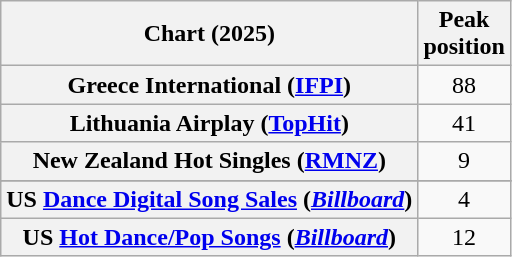<table class="wikitable sortable plainrowheaders" style="text-align:center">
<tr>
<th scope="col">Chart (2025)</th>
<th scope="col">Peak<br>position</th>
</tr>
<tr>
<th scope="row">Greece International (<a href='#'>IFPI</a>)</th>
<td>88</td>
</tr>
<tr>
<th scope="row">Lithuania Airplay (<a href='#'>TopHit</a>)</th>
<td>41</td>
</tr>
<tr>
<th scope="row">New Zealand Hot Singles (<a href='#'>RMNZ</a>)</th>
<td>9</td>
</tr>
<tr>
</tr>
<tr>
<th scope="row">US <a href='#'>Dance Digital Song Sales</a> (<a href='#'><em>Billboard</em></a>)</th>
<td>4</td>
</tr>
<tr>
<th scope="row">US <a href='#'>Hot Dance/Pop Songs</a> (<em><a href='#'>Billboard</a></em>)</th>
<td>12</td>
</tr>
</table>
